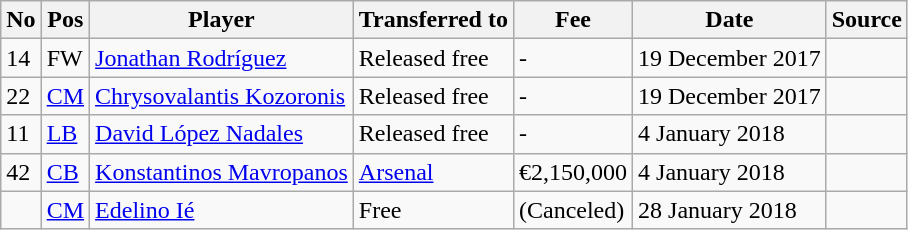<table class="wikitable">
<tr>
<th>No</th>
<th>Pos</th>
<th>Player</th>
<th>Transferred to</th>
<th>Fee</th>
<th>Date</th>
<th>Source</th>
</tr>
<tr>
<td>14</td>
<td>FW</td>
<td><a href='#'>Jonathan Rodríguez</a></td>
<td>Released free</td>
<td>-</td>
<td>19 December 2017</td>
<td></td>
</tr>
<tr>
<td>22</td>
<td><a href='#'>CM</a></td>
<td><a href='#'>Chrysovalantis Kozoronis</a></td>
<td>Released free</td>
<td>-</td>
<td>19 December 2017</td>
<td></td>
</tr>
<tr>
<td>11</td>
<td><a href='#'>LB</a></td>
<td><a href='#'>David López Nadales</a></td>
<td>Released free</td>
<td>-</td>
<td>4 January 2018</td>
<td></td>
</tr>
<tr>
<td>42</td>
<td><a href='#'>CB</a></td>
<td><a href='#'>Konstantinos Mavropanos</a></td>
<td><a href='#'>Arsenal</a></td>
<td>€2,150,000</td>
<td>4 January 2018</td>
<td></td>
</tr>
<tr>
<td></td>
<td><a href='#'>CM</a></td>
<td><a href='#'>Edelino Ié</a></td>
<td>Free</td>
<td>(Canceled)</td>
<td>28 January 2018</td>
<td></td>
</tr>
</table>
